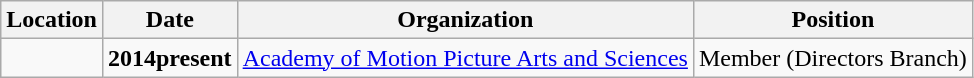<table class="wikitable">
<tr>
<th>Location</th>
<th>Date</th>
<th>Organization</th>
<th>Position</th>
</tr>
<tr>
<td></td>
<td><strong>2014present</strong></td>
<td><a href='#'>Academy of Motion Picture Arts and Sciences</a></td>
<td>Member (Directors Branch)</td>
</tr>
</table>
